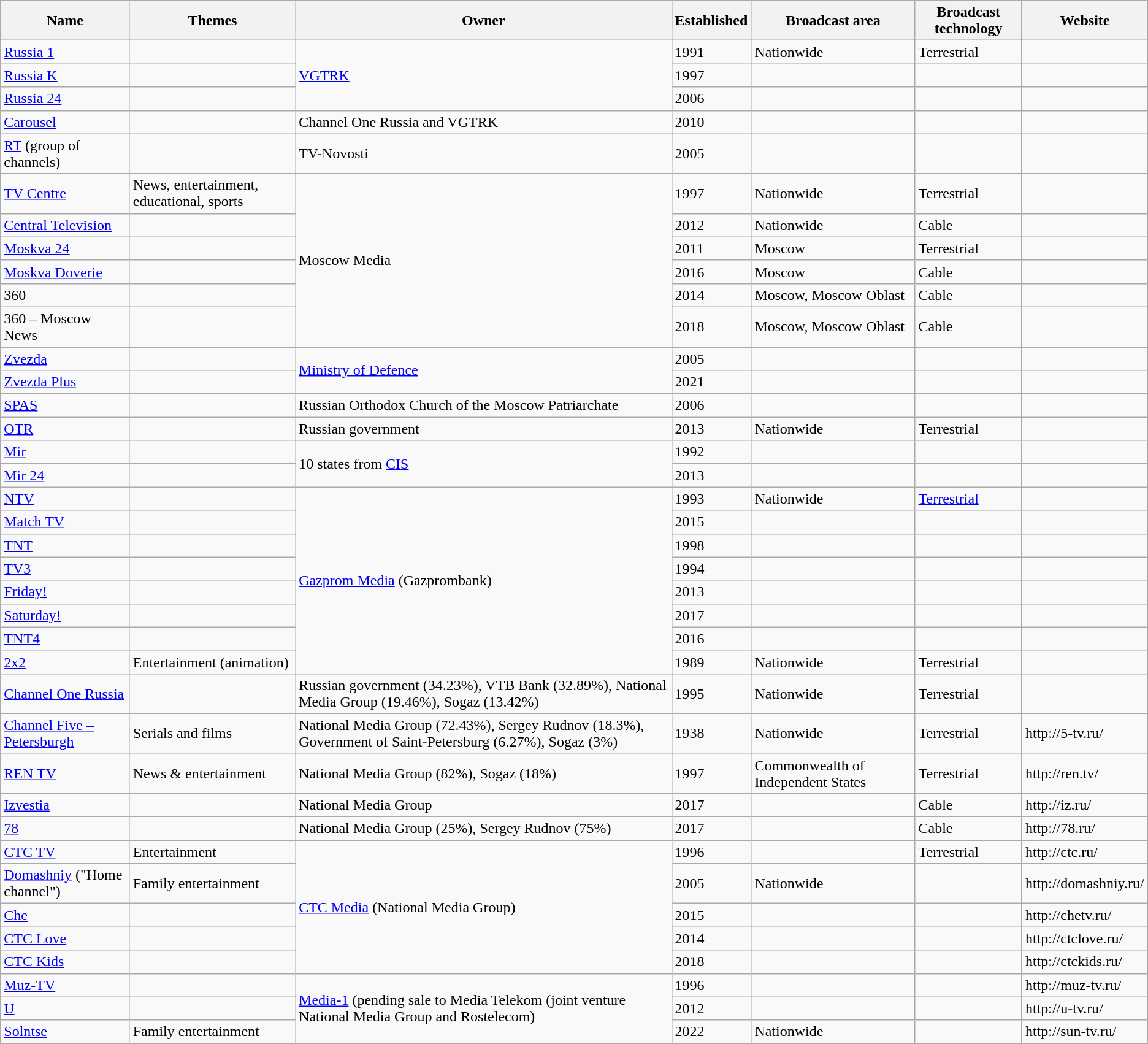<table class="wikitable sortable">
<tr>
<th>Name</th>
<th>Themes</th>
<th>Owner</th>
<th>Established</th>
<th>Broadcast area</th>
<th>Broadcast technology</th>
<th>Website</th>
</tr>
<tr>
<td><a href='#'>Russia 1</a></td>
<td></td>
<td rowspan="3"><a href='#'>VGTRK</a></td>
<td>1991</td>
<td>Nationwide</td>
<td>Terrestrial</td>
<td></td>
</tr>
<tr>
<td><a href='#'>Russia K</a></td>
<td></td>
<td>1997</td>
<td></td>
<td></td>
<td></td>
</tr>
<tr>
<td><a href='#'>Russia 24</a></td>
<td></td>
<td>2006</td>
<td></td>
<td></td>
<td></td>
</tr>
<tr>
<td><a href='#'>Carousel</a></td>
<td></td>
<td>Channel One Russia and VGTRK</td>
<td>2010</td>
<td></td>
<td></td>
<td></td>
</tr>
<tr>
<td><a href='#'>RT</a> (group of channels)</td>
<td></td>
<td>TV-Novosti</td>
<td>2005</td>
<td></td>
<td></td>
<td></td>
</tr>
<tr>
<td><a href='#'>TV Centre</a></td>
<td>News, entertainment, educational, sports</td>
<td rowspan="6">Moscow Media</td>
<td>1997</td>
<td>Nationwide</td>
<td>Terrestrial</td>
<td></td>
</tr>
<tr>
<td><a href='#'>Central Television</a></td>
<td></td>
<td>2012</td>
<td>Nationwide</td>
<td>Cable</td>
<td></td>
</tr>
<tr>
<td><a href='#'>Moskva 24</a></td>
<td></td>
<td>2011</td>
<td>Moscow</td>
<td>Terrestrial</td>
<td></td>
</tr>
<tr>
<td><a href='#'>Moskva Doverie</a></td>
<td></td>
<td>2016</td>
<td>Moscow</td>
<td>Cable</td>
<td></td>
</tr>
<tr>
<td>360</td>
<td></td>
<td>2014</td>
<td>Moscow, Moscow Oblast</td>
<td>Cable</td>
<td></td>
</tr>
<tr>
<td>360 – Moscow News</td>
<td></td>
<td>2018</td>
<td>Moscow, Moscow Oblast</td>
<td>Cable</td>
<td></td>
</tr>
<tr>
<td><a href='#'>Zvezda</a></td>
<td></td>
<td rowspan="2"><a href='#'>Ministry of Defence</a></td>
<td>2005</td>
<td></td>
<td></td>
<td></td>
</tr>
<tr>
<td><a href='#'>Zvezda Plus</a></td>
<td></td>
<td>2021</td>
<td></td>
<td></td>
<td></td>
</tr>
<tr>
<td><a href='#'>SPAS</a></td>
<td></td>
<td>Russian Orthodox Church of the Moscow Patriarchate</td>
<td>2006</td>
<td></td>
<td></td>
<td></td>
</tr>
<tr>
<td><a href='#'>OTR</a></td>
<td></td>
<td>Russian government</td>
<td>2013</td>
<td>Nationwide</td>
<td>Terrestrial</td>
<td></td>
</tr>
<tr>
<td><a href='#'>Mir</a></td>
<td></td>
<td rowspan="2">10 states from <a href='#'>CIS</a></td>
<td>1992</td>
<td></td>
<td></td>
<td></td>
</tr>
<tr>
<td><a href='#'>Mir 24</a></td>
<td></td>
<td>2013</td>
<td></td>
<td></td>
<td></td>
</tr>
<tr>
<td><a href='#'>NTV</a></td>
<td></td>
<td rowspan="8"><a href='#'>Gazprom Media</a> (Gazprombank)</td>
<td>1993</td>
<td>Nationwide</td>
<td><a href='#'>Terrestrial</a></td>
<td></td>
</tr>
<tr>
<td><a href='#'>Match TV</a></td>
<td></td>
<td>2015</td>
<td></td>
<td></td>
<td></td>
</tr>
<tr>
<td><a href='#'>TNT</a></td>
<td></td>
<td>1998</td>
<td></td>
<td></td>
<td></td>
</tr>
<tr>
<td><a href='#'>TV3</a></td>
<td></td>
<td>1994</td>
<td></td>
<td></td>
<td></td>
</tr>
<tr>
<td><a href='#'>Friday!</a></td>
<td></td>
<td>2013</td>
<td></td>
<td></td>
<td></td>
</tr>
<tr>
<td><a href='#'>Saturday!</a></td>
<td></td>
<td>2017</td>
<td></td>
<td></td>
<td></td>
</tr>
<tr>
<td><a href='#'>TNT4</a></td>
<td></td>
<td>2016</td>
<td></td>
<td></td>
<td></td>
</tr>
<tr>
<td><a href='#'>2x2</a></td>
<td>Entertainment (animation)</td>
<td>1989</td>
<td>Nationwide</td>
<td>Terrestrial</td>
<td></td>
</tr>
<tr>
<td><a href='#'>Channel One Russia</a></td>
<td></td>
<td>Russian government (34.23%), VTB Bank (32.89%), National Media Group (19.46%), Sogaz (13.42%)</td>
<td>1995</td>
<td>Nationwide</td>
<td>Terrestrial</td>
<td></td>
</tr>
<tr>
<td><a href='#'>Channel Five – Petersburgh</a></td>
<td>Serials and films</td>
<td>National Media Group (72.43%), Sergey Rudnov (18.3%), Government of Saint-Petersburg (6.27%), Sogaz (3%)</td>
<td>1938</td>
<td>Nationwide</td>
<td>Terrestrial</td>
<td>http://5-tv.ru/</td>
</tr>
<tr>
<td><a href='#'>REN TV</a></td>
<td>News & entertainment</td>
<td>National Media Group (82%), Sogaz (18%)</td>
<td>1997</td>
<td>Commonwealth of Independent States</td>
<td>Terrestrial</td>
<td>http://ren.tv/</td>
</tr>
<tr>
<td><a href='#'>Izvestia</a></td>
<td></td>
<td>National Media Group</td>
<td>2017</td>
<td></td>
<td>Cable</td>
<td>http://iz.ru/</td>
</tr>
<tr>
<td><a href='#'>78</a></td>
<td></td>
<td>National Media Group (25%), Sergey Rudnov (75%)</td>
<td>2017</td>
<td></td>
<td>Cable</td>
<td>http://78.ru/</td>
</tr>
<tr>
<td><a href='#'>CTC TV</a></td>
<td>Entertainment</td>
<td rowspan="5"><a href='#'>CTC Media</a> (National Media Group)</td>
<td>1996</td>
<td></td>
<td>Terrestrial</td>
<td>http://ctc.ru/</td>
</tr>
<tr>
<td><a href='#'>Domashniy</a> ("Home channel")</td>
<td>Family entertainment</td>
<td>2005</td>
<td>Nationwide</td>
<td></td>
<td>http://domashniy.ru/</td>
</tr>
<tr>
<td><a href='#'>Che</a></td>
<td></td>
<td>2015</td>
<td></td>
<td></td>
<td>http://chetv.ru/</td>
</tr>
<tr>
<td><a href='#'>CTC Love</a></td>
<td></td>
<td>2014</td>
<td></td>
<td></td>
<td>http://ctclove.ru/</td>
</tr>
<tr>
<td><a href='#'>CTC Kids</a></td>
<td></td>
<td>2018</td>
<td></td>
<td></td>
<td>http://ctckids.ru/</td>
</tr>
<tr>
<td><a href='#'>Muz-TV</a></td>
<td></td>
<td rowspan="3"><a href='#'>Media-1</a> (pending sale to Media Telekom (joint venture National Media Group and Rostelecom)</td>
<td>1996</td>
<td></td>
<td></td>
<td>http://muz-tv.ru/</td>
</tr>
<tr>
<td><a href='#'>U</a></td>
<td></td>
<td>2012</td>
<td></td>
<td></td>
<td>http://u-tv.ru/</td>
</tr>
<tr>
<td><a href='#'>Solntse</a></td>
<td>Family entertainment</td>
<td>2022</td>
<td>Nationwide</td>
<td></td>
<td>http://sun-tv.ru/</td>
</tr>
</table>
